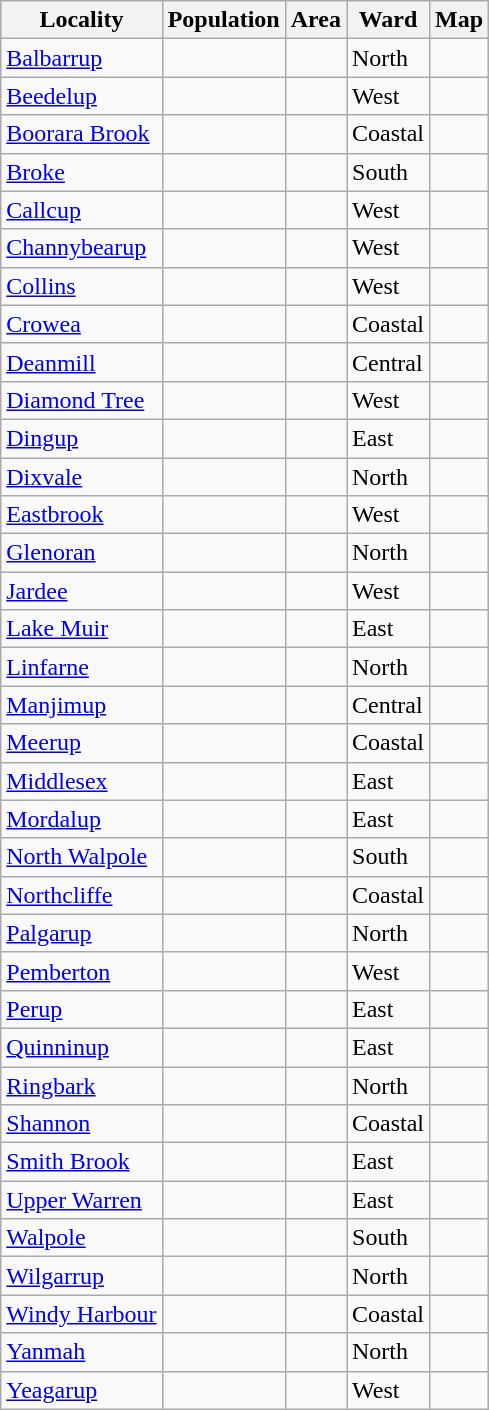<table class="wikitable sortable">
<tr>
<th>Locality</th>
<th data-sort-type=number>Population</th>
<th data-sort-type=number>Area</th>
<th>Ward</th>
<th>Map</th>
</tr>
<tr>
<td><a href='#'>Balbarrup</a></td>
<td></td>
<td></td>
<td>North</td>
<td></td>
</tr>
<tr>
<td><a href='#'>Beedelup</a></td>
<td></td>
<td></td>
<td>West</td>
<td></td>
</tr>
<tr>
<td><a href='#'>Boorara Brook</a></td>
<td></td>
<td></td>
<td>Coastal</td>
<td></td>
</tr>
<tr>
<td><a href='#'>Broke</a></td>
<td></td>
<td></td>
<td>South</td>
<td></td>
</tr>
<tr>
<td><a href='#'>Callcup</a></td>
<td></td>
<td></td>
<td>West</td>
<td></td>
</tr>
<tr>
<td><a href='#'>Channybearup</a></td>
<td></td>
<td></td>
<td>West</td>
<td></td>
</tr>
<tr>
<td><a href='#'>Collins</a></td>
<td></td>
<td></td>
<td>West</td>
<td></td>
</tr>
<tr>
<td><a href='#'>Crowea</a></td>
<td></td>
<td></td>
<td>Coastal</td>
<td></td>
</tr>
<tr>
<td><a href='#'>Deanmill</a></td>
<td></td>
<td></td>
<td>Central</td>
<td></td>
</tr>
<tr>
<td><a href='#'>Diamond Tree</a></td>
<td></td>
<td></td>
<td>West</td>
<td></td>
</tr>
<tr>
<td><a href='#'>Dingup</a></td>
<td></td>
<td></td>
<td>East</td>
<td></td>
</tr>
<tr>
<td><a href='#'>Dixvale</a></td>
<td></td>
<td></td>
<td>North</td>
<td></td>
</tr>
<tr>
<td><a href='#'>Eastbrook</a></td>
<td></td>
<td></td>
<td>West</td>
<td></td>
</tr>
<tr>
<td><a href='#'>Glenoran</a></td>
<td></td>
<td></td>
<td>North</td>
<td></td>
</tr>
<tr>
<td><a href='#'>Jardee</a></td>
<td></td>
<td></td>
<td>West</td>
<td></td>
</tr>
<tr>
<td><a href='#'>Lake Muir</a></td>
<td></td>
<td></td>
<td>East</td>
<td></td>
</tr>
<tr>
<td><a href='#'>Linfarne</a></td>
<td></td>
<td></td>
<td>North</td>
<td></td>
</tr>
<tr>
<td><a href='#'>Manjimup</a></td>
<td></td>
<td></td>
<td>Central</td>
<td></td>
</tr>
<tr>
<td><a href='#'>Meerup</a></td>
<td></td>
<td></td>
<td>Coastal</td>
<td></td>
</tr>
<tr>
<td><a href='#'>Middlesex</a></td>
<td></td>
<td></td>
<td>East</td>
<td></td>
</tr>
<tr>
<td><a href='#'>Mordalup</a></td>
<td></td>
<td></td>
<td>East</td>
<td></td>
</tr>
<tr>
<td><a href='#'>North Walpole</a></td>
<td></td>
<td></td>
<td>South</td>
<td></td>
</tr>
<tr>
<td><a href='#'>Northcliffe</a></td>
<td></td>
<td></td>
<td>Coastal</td>
<td></td>
</tr>
<tr>
<td><a href='#'>Palgarup</a></td>
<td></td>
<td></td>
<td>North</td>
<td></td>
</tr>
<tr>
<td><a href='#'>Pemberton</a></td>
<td></td>
<td></td>
<td>West</td>
<td></td>
</tr>
<tr>
<td><a href='#'>Perup</a></td>
<td></td>
<td></td>
<td>East</td>
<td></td>
</tr>
<tr>
<td><a href='#'>Quinninup</a></td>
<td></td>
<td></td>
<td>East</td>
<td></td>
</tr>
<tr>
<td><a href='#'>Ringbark</a></td>
<td></td>
<td></td>
<td>North</td>
<td></td>
</tr>
<tr>
<td><a href='#'>Shannon</a></td>
<td></td>
<td></td>
<td>Coastal</td>
<td></td>
</tr>
<tr>
<td><a href='#'>Smith Brook</a></td>
<td></td>
<td></td>
<td>East</td>
<td></td>
</tr>
<tr>
<td><a href='#'>Upper Warren</a></td>
<td></td>
<td></td>
<td>East</td>
<td></td>
</tr>
<tr>
<td><a href='#'>Walpole</a></td>
<td></td>
<td></td>
<td>South</td>
<td></td>
</tr>
<tr>
<td><a href='#'>Wilgarrup</a></td>
<td></td>
<td></td>
<td>North</td>
<td></td>
</tr>
<tr>
<td><a href='#'>Windy Harbour</a></td>
<td></td>
<td></td>
<td>Coastal</td>
<td></td>
</tr>
<tr>
<td><a href='#'>Yanmah</a></td>
<td></td>
<td></td>
<td>North</td>
<td></td>
</tr>
<tr>
<td><a href='#'>Yeagarup</a></td>
<td></td>
<td></td>
<td>West</td>
<td></td>
</tr>
</table>
